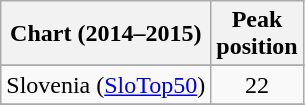<table class="wikitable sortable">
<tr>
<th>Chart (2014–2015)</th>
<th>Peak<br>position </th>
</tr>
<tr>
</tr>
<tr>
</tr>
<tr>
</tr>
<tr>
</tr>
<tr>
</tr>
<tr>
</tr>
<tr>
</tr>
<tr>
</tr>
<tr>
</tr>
<tr>
</tr>
<tr>
</tr>
<tr>
</tr>
<tr>
</tr>
<tr>
</tr>
<tr>
</tr>
<tr>
</tr>
<tr>
<td>Slovenia (<a href='#'>SloTop50</a>)</td>
<td align=center>22</td>
</tr>
<tr>
</tr>
<tr>
</tr>
<tr>
</tr>
<tr>
</tr>
<tr>
</tr>
<tr>
</tr>
<tr>
</tr>
<tr>
</tr>
</table>
